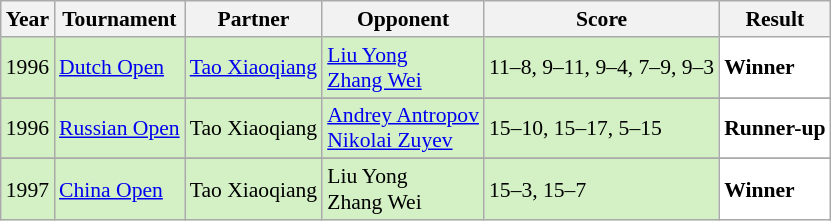<table class="sortable wikitable" style="font-size: 90%;">
<tr>
<th>Year</th>
<th>Tournament</th>
<th>Partner</th>
<th>Opponent</th>
<th>Score</th>
<th>Result</th>
</tr>
<tr style="background:#D4F1C5">
<td align="center">1996</td>
<td align="left"><a href='#'>Dutch Open</a></td>
<td align="left"> <a href='#'>Tao Xiaoqiang</a></td>
<td align="left"> <a href='#'>Liu Yong</a> <br>  <a href='#'>Zhang Wei</a></td>
<td align="left">11–8, 9–11, 9–4, 7–9, 9–3</td>
<td style="text-align:left; background:white"> <strong>Winner</strong></td>
</tr>
<tr>
</tr>
<tr style="background:#D4F1C5">
<td align="center">1996</td>
<td align="left"><a href='#'>Russian Open</a></td>
<td align="left"> Tao Xiaoqiang</td>
<td align="left"> <a href='#'>Andrey Antropov</a> <br>  <a href='#'>Nikolai Zuyev</a></td>
<td align="left">15–10, 15–17, 5–15</td>
<td style="text-align:left; background:white"> <strong>Runner-up</strong></td>
</tr>
<tr>
</tr>
<tr style="background:#D4F1C5">
<td align="center">1997</td>
<td align="left"><a href='#'>China Open</a></td>
<td align="left"> Tao Xiaoqiang</td>
<td align="left"> Liu Yong <br>  Zhang Wei</td>
<td align="left">15–3, 15–7</td>
<td style="text-align:left; background:white"> <strong>Winner</strong></td>
</tr>
</table>
